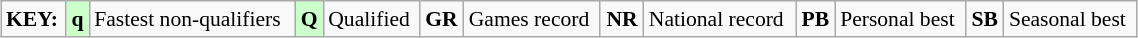<table class="wikitable" style="margin:0.5em auto; font-size:90%;position:relative;" width=60%>
<tr>
<td><strong>KEY:</strong></td>
<td bgcolor=ccffcc align=center><strong>q</strong></td>
<td>Fastest non-qualifiers</td>
<td bgcolor=ccffcc align=center><strong>Q</strong></td>
<td>Qualified</td>
<td align=center><strong>GR</strong></td>
<td>Games record</td>
<td align=center><strong>NR</strong></td>
<td>National record</td>
<td align=center><strong>PB</strong></td>
<td>Personal best</td>
<td align=center><strong>SB</strong></td>
<td>Seasonal best</td>
</tr>
</table>
